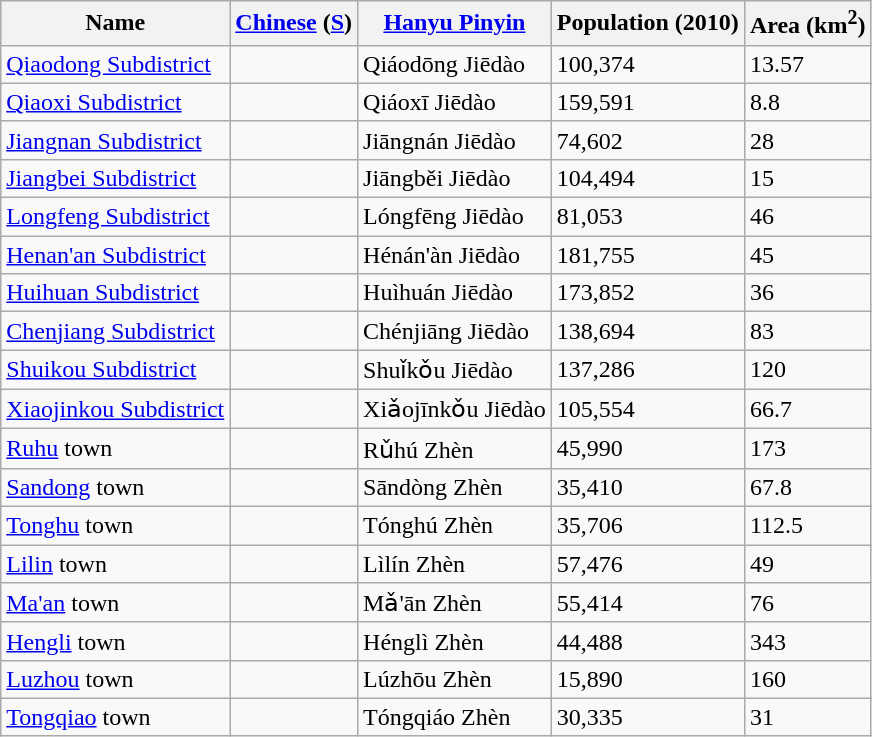<table class="wikitable">
<tr>
<th>Name</th>
<th><a href='#'>Chinese</a> (<a href='#'>S</a>)</th>
<th><a href='#'>Hanyu Pinyin</a></th>
<th>Population (2010)</th>
<th>Area (km<sup>2</sup>)</th>
</tr>
<tr>
<td><a href='#'>Qiaodong Subdistrict</a></td>
<td></td>
<td>Qiáodōng Jiēdào</td>
<td>100,374</td>
<td>13.57</td>
</tr>
<tr>
<td><a href='#'>Qiaoxi Subdistrict</a></td>
<td></td>
<td>Qiáoxī Jiēdào</td>
<td>159,591</td>
<td>8.8</td>
</tr>
<tr>
<td><a href='#'>Jiangnan Subdistrict</a></td>
<td></td>
<td>Jiāngnán Jiēdào</td>
<td>74,602</td>
<td>28</td>
</tr>
<tr>
<td><a href='#'>Jiangbei Subdistrict</a></td>
<td></td>
<td>Jiāngběi Jiēdào</td>
<td>104,494</td>
<td>15</td>
</tr>
<tr>
<td><a href='#'>Longfeng Subdistrict</a></td>
<td></td>
<td>Lóngfēng Jiēdào</td>
<td>81,053</td>
<td>46</td>
</tr>
<tr>
<td><a href='#'>Henan'an Subdistrict</a></td>
<td></td>
<td>Hénán'àn Jiēdào</td>
<td>181,755</td>
<td>45</td>
</tr>
<tr>
<td><a href='#'>Huihuan Subdistrict</a></td>
<td></td>
<td>Huìhuán Jiēdào</td>
<td>173,852</td>
<td>36</td>
</tr>
<tr>
<td><a href='#'>Chenjiang Subdistrict</a></td>
<td></td>
<td>Chénjiāng Jiēdào</td>
<td>138,694</td>
<td>83</td>
</tr>
<tr>
<td><a href='#'>Shuikou Subdistrict</a></td>
<td></td>
<td>Shuǐkǒu Jiēdào</td>
<td>137,286</td>
<td>120</td>
</tr>
<tr>
<td><a href='#'>Xiaojinkou Subdistrict</a></td>
<td></td>
<td>Xiǎojīnkǒu Jiēdào</td>
<td>105,554</td>
<td>66.7</td>
</tr>
<tr>
<td><a href='#'>Ruhu</a> town</td>
<td></td>
<td>Rǔhú Zhèn</td>
<td>45,990</td>
<td>173</td>
</tr>
<tr>
<td><a href='#'>Sandong</a> town</td>
<td></td>
<td>Sāndòng Zhèn</td>
<td>35,410</td>
<td>67.8</td>
</tr>
<tr>
<td><a href='#'>Tonghu</a> town</td>
<td></td>
<td>Tónghú Zhèn</td>
<td>35,706</td>
<td>112.5</td>
</tr>
<tr>
<td><a href='#'>Lilin</a> town</td>
<td></td>
<td>Lìlín Zhèn</td>
<td>57,476</td>
<td>49</td>
</tr>
<tr>
<td><a href='#'>Ma'an</a> town</td>
<td></td>
<td>Mǎ'ān Zhèn</td>
<td>55,414</td>
<td>76</td>
</tr>
<tr>
<td><a href='#'>Hengli</a> town</td>
<td></td>
<td>Hénglì Zhèn</td>
<td>44,488</td>
<td>343</td>
</tr>
<tr>
<td><a href='#'>Luzhou</a> town</td>
<td></td>
<td>Lúzhōu Zhèn</td>
<td>15,890</td>
<td>160</td>
</tr>
<tr>
<td><a href='#'>Tongqiao</a> town</td>
<td></td>
<td>Tóngqiáo Zhèn</td>
<td>30,335</td>
<td>31</td>
</tr>
</table>
